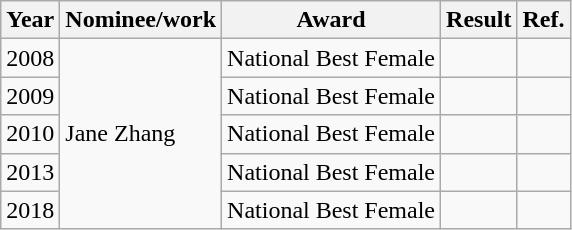<table class="wikitable">
<tr>
<th>Year</th>
<th>Nominee/work</th>
<th>Award</th>
<th><strong>Result</strong></th>
<th>Ref.</th>
</tr>
<tr>
<td>2008</td>
<td rowspan="5">Jane Zhang</td>
<td>National Best Female</td>
<td></td>
<td></td>
</tr>
<tr>
<td>2009</td>
<td>National Best Female</td>
<td></td>
<td></td>
</tr>
<tr>
<td>2010</td>
<td>National Best Female</td>
<td></td>
<td></td>
</tr>
<tr>
<td>2013</td>
<td>National Best Female</td>
<td></td>
<td></td>
</tr>
<tr>
<td>2018</td>
<td>National Best Female</td>
<td></td>
<td></td>
</tr>
</table>
